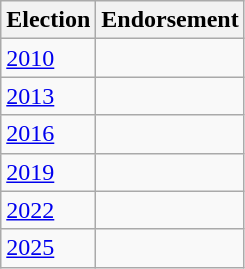<table class="wikitable">
<tr>
<th>Election</th>
<th colspan="2">Endorsement</th>
</tr>
<tr>
<td><a href='#'>2010</a></td>
<td></td>
</tr>
<tr>
<td><a href='#'>2013</a></td>
<td></td>
</tr>
<tr>
<td><a href='#'>2016</a></td>
<td></td>
</tr>
<tr>
<td><a href='#'>2019</a></td>
<td></td>
</tr>
<tr>
<td><a href='#'>2022</a></td>
<td></td>
</tr>
<tr>
<td><a href='#'>2025</a></td>
<td></td>
</tr>
</table>
